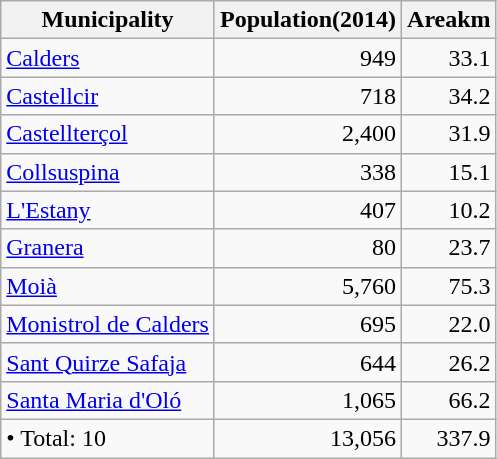<table class="wikitable sortable">
<tr>
<th>Municipality</th>
<th>Population(2014)</th>
<th>Areakm</th>
</tr>
<tr>
<td><a href='#'>Calders</a></td>
<td align=right>949</td>
<td align=right>33.1</td>
</tr>
<tr>
<td><a href='#'>Castellcir</a></td>
<td align=right>718</td>
<td align=right>34.2</td>
</tr>
<tr>
<td><a href='#'>Castellterçol</a></td>
<td align=right>2,400</td>
<td align=right>31.9</td>
</tr>
<tr>
<td><a href='#'>Collsuspina</a></td>
<td align=right>338</td>
<td align=right>15.1</td>
</tr>
<tr>
<td><a href='#'>L'Estany</a></td>
<td align=right>407</td>
<td align=right>10.2</td>
</tr>
<tr>
<td><a href='#'>Granera</a></td>
<td align=right>80</td>
<td align=right>23.7</td>
</tr>
<tr>
<td><a href='#'>Moià</a></td>
<td align=right>5,760</td>
<td align=right>75.3</td>
</tr>
<tr>
<td><a href='#'>Monistrol de Calders</a></td>
<td align=right>695</td>
<td align=right>22.0</td>
</tr>
<tr>
<td><a href='#'>Sant Quirze Safaja</a></td>
<td align=right>644</td>
<td align=right>26.2</td>
</tr>
<tr>
<td><a href='#'>Santa Maria d'Oló</a></td>
<td align=right>1,065</td>
<td align=right>66.2</td>
</tr>
<tr>
<td>• Total: 10</td>
<td align=right>13,056</td>
<td align=right>337.9</td>
</tr>
</table>
